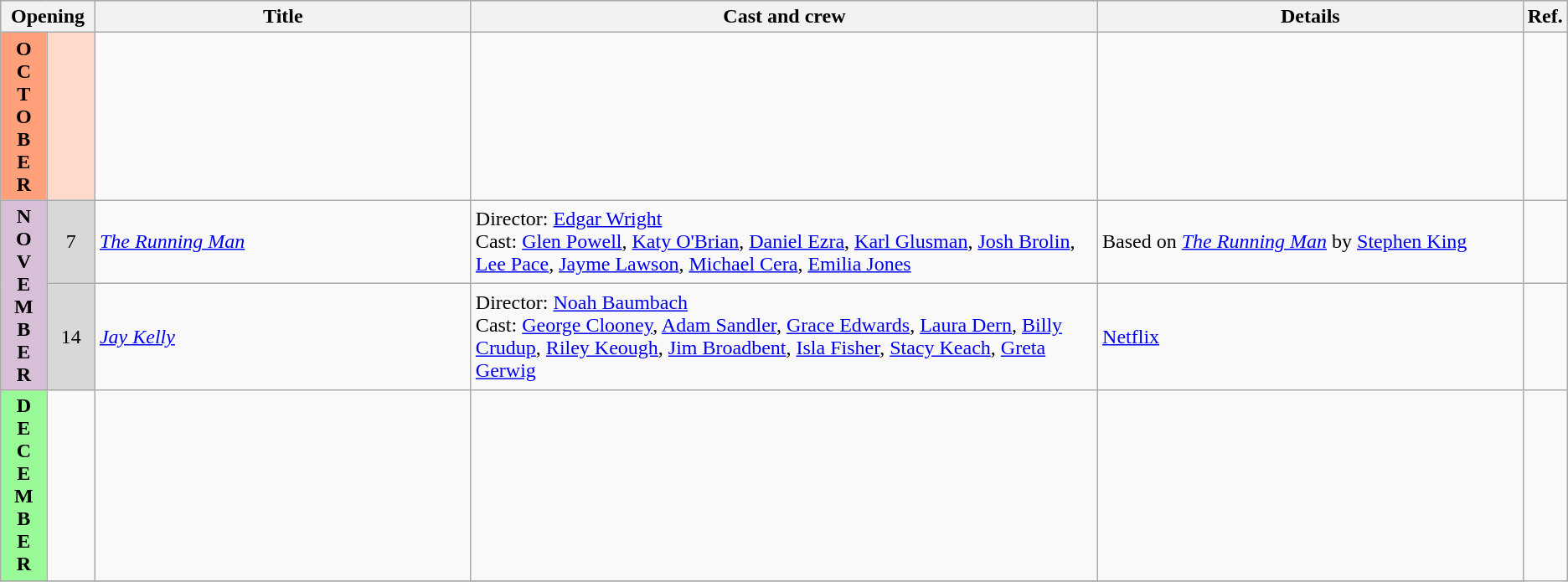<table class="wikitable">
<tr style="background:#b0e0e6; text-align:center;">
<th colspan="2">Opening</th>
<th style="width:24%;">Title</th>
<th style="width:40%;">Cast and crew</th>
<th>Details</th>
<th style="width:2%;">Ref.</th>
</tr>
<tr>
<th rowspan="1" style="text-align:center; background:#ffa07a; textcolor:#000;">O<br>C<br>T<br>O<br>B<br>E<br>R</th>
<td rowspan="1" style="text-align:center; background:#ffdacc;"></td>
<td></td>
<td></td>
<td></td>
<td></td>
</tr>
<tr>
<th rowspan="2" style="text-align:center; background:thistle; textcolor:#000;">N<br>O<br>V<br>E<br>M<br>B<br>E<br>R</th>
<td rowspan="1" style="text-align:center; background:#d8d8d8;">7</td>
<td><em><a href='#'>The Running Man</a></em></td>
<td>Director: <a href='#'>Edgar Wright</a> <br> Cast: <a href='#'>Glen Powell</a>, <a href='#'>Katy O'Brian</a>, <a href='#'>Daniel Ezra</a>, <a href='#'>Karl Glusman</a>, <a href='#'>Josh Brolin</a>, <a href='#'>Lee Pace</a>, <a href='#'>Jayme Lawson</a>, <a href='#'>Michael Cera</a>, <a href='#'>Emilia Jones</a></td>
<td>Based on <em><a href='#'>The Running Man</a></em> by <a href='#'>Stephen King</a></td>
<td></td>
</tr>
<tr>
<td rowspan="1" style="text-align:center; background:#d8d8d8;">14</td>
<td><em><a href='#'>Jay Kelly</a></em></td>
<td>Director: <a href='#'>Noah Baumbach</a> <br> Cast: <a href='#'>George Clooney</a>, <a href='#'>Adam Sandler</a>, <a href='#'>Grace Edwards</a>, <a href='#'>Laura Dern</a>, <a href='#'>Billy Crudup</a>, <a href='#'>Riley Keough</a>, <a href='#'>Jim Broadbent</a>, <a href='#'>Isla Fisher</a>, <a href='#'>Stacy Keach</a>, <a href='#'>Greta Gerwig</a></td>
<td><a href='#'>Netflix</a></td>
<td></td>
</tr>
<tr>
<th rowspan="1" style="text-align:center; background:#98fb98; textcolor:#000;">D<br>E<br>C<br>E<br>M<br>B<br>E<br>R</th>
<td></td>
<td></td>
<td></td>
<td></td>
</tr>
<tr>
</tr>
</table>
